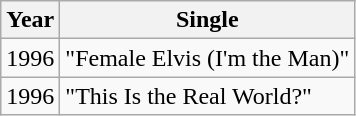<table class="wikitable">
<tr>
<th>Year</th>
<th>Single</th>
</tr>
<tr>
<td>1996</td>
<td>"Female Elvis (I'm the Man)"</td>
</tr>
<tr>
<td>1996</td>
<td>"This Is the Real World?"</td>
</tr>
</table>
